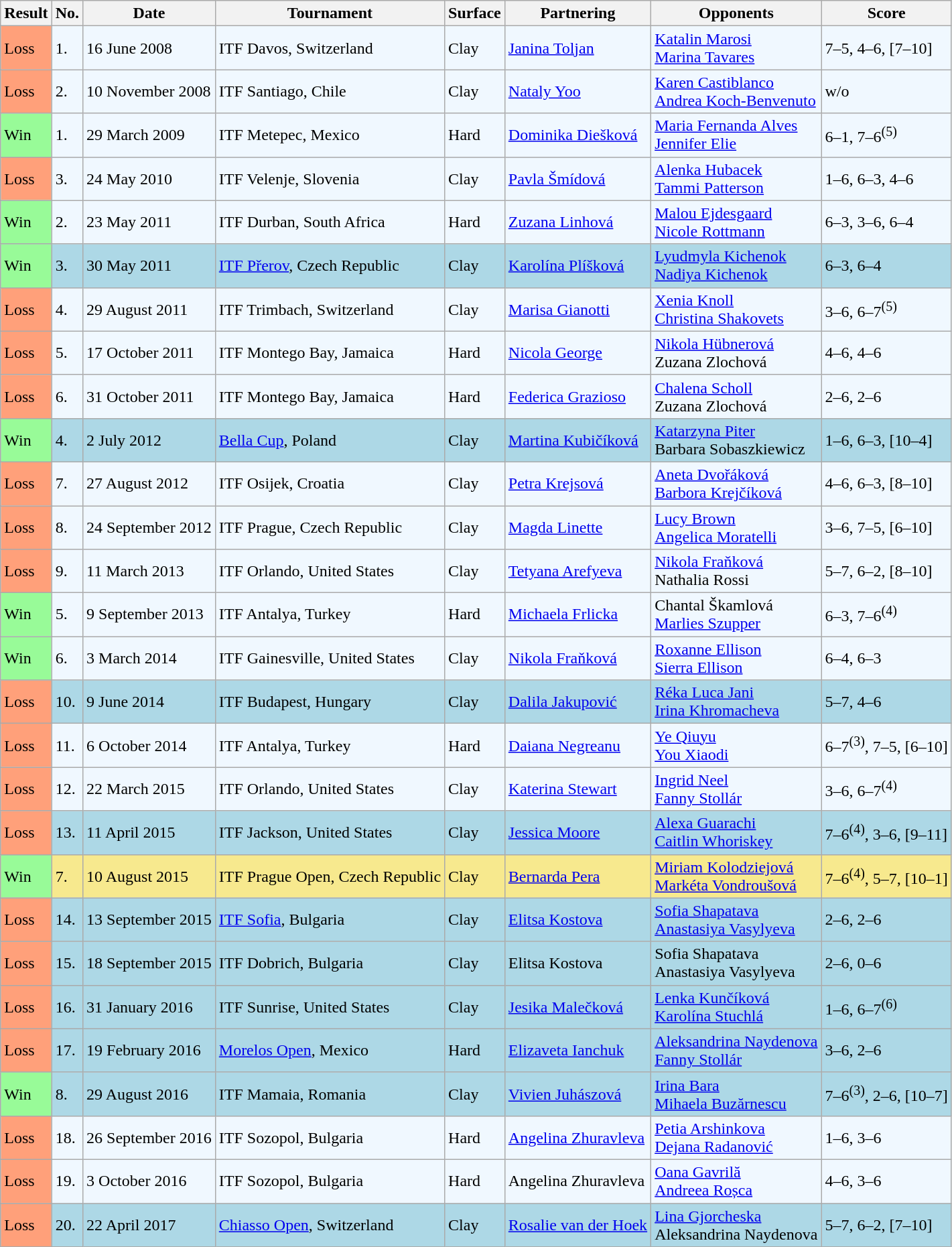<table class="sortable wikitable">
<tr>
<th>Result</th>
<th>No.</th>
<th>Date</th>
<th>Tournament</th>
<th>Surface</th>
<th>Partnering</th>
<th>Opponents</th>
<th class="unsortable">Score</th>
</tr>
<tr style="background:#f0f8ff;">
<td bgcolor="FFA07A">Loss</td>
<td>1.</td>
<td>16 June 2008</td>
<td>ITF Davos, Switzerland</td>
<td>Clay</td>
<td> <a href='#'>Janina Toljan</a></td>
<td> <a href='#'>Katalin Marosi</a> <br>  <a href='#'>Marina Tavares</a></td>
<td>7–5, 4–6, [7–10]</td>
</tr>
<tr style="background:#f0f8ff;">
<td bgcolor="FFA07A">Loss</td>
<td>2.</td>
<td>10 November 2008</td>
<td>ITF Santiago, Chile</td>
<td>Clay</td>
<td> <a href='#'>Nataly Yoo</a></td>
<td> <a href='#'>Karen Castiblanco</a> <br>  <a href='#'>Andrea Koch-Benvenuto</a></td>
<td>w/o</td>
</tr>
<tr style="background:#f0f8ff;">
<td bgcolor="98FB98">Win</td>
<td>1.</td>
<td>29 March 2009</td>
<td>ITF Metepec, Mexico</td>
<td>Hard</td>
<td> <a href='#'>Dominika Diešková</a></td>
<td> <a href='#'>Maria Fernanda Alves</a> <br>  <a href='#'>Jennifer Elie</a></td>
<td>6–1, 7–6<sup>(5)</sup></td>
</tr>
<tr style="background:#f0f8ff;">
<td bgcolor="FFA07A">Loss</td>
<td>3.</td>
<td>24 May 2010</td>
<td>ITF Velenje, Slovenia</td>
<td>Clay</td>
<td> <a href='#'>Pavla Šmídová</a></td>
<td> <a href='#'>Alenka Hubacek</a> <br>  <a href='#'>Tammi Patterson</a></td>
<td>1–6, 6–3, 4–6</td>
</tr>
<tr style="background:#f0f8ff;">
<td bgcolor="98FB98">Win</td>
<td>2.</td>
<td>23 May 2011</td>
<td>ITF Durban, South Africa</td>
<td>Hard</td>
<td> <a href='#'>Zuzana Linhová</a></td>
<td> <a href='#'>Malou Ejdesgaard</a> <br>  <a href='#'>Nicole Rottmann</a></td>
<td>6–3, 3–6, 6–4</td>
</tr>
<tr style="background:lightblue;">
<td bgcolor=98FB98>Win</td>
<td>3.</td>
<td>30 May 2011</td>
<td><a href='#'>ITF Přerov</a>, Czech Republic</td>
<td>Clay</td>
<td> <a href='#'>Karolína Plíšková</a></td>
<td> <a href='#'>Lyudmyla Kichenok</a> <br>  <a href='#'>Nadiya Kichenok</a></td>
<td>6–3, 6–4</td>
</tr>
<tr style="background:#f0f8ff;">
<td bgcolor="FFA07A">Loss</td>
<td>4.</td>
<td>29 August 2011</td>
<td>ITF Trimbach, Switzerland</td>
<td>Clay</td>
<td> <a href='#'>Marisa Gianotti</a></td>
<td> <a href='#'>Xenia Knoll</a> <br>  <a href='#'>Christina Shakovets</a></td>
<td>3–6, 6–7<sup>(5)</sup></td>
</tr>
<tr style="background:#f0f8ff;">
<td bgcolor="FFA07A">Loss</td>
<td>5.</td>
<td>17 October 2011</td>
<td>ITF Montego Bay, Jamaica</td>
<td>Hard</td>
<td> <a href='#'>Nicola George</a></td>
<td> <a href='#'>Nikola Hübnerová</a> <br>  Zuzana Zlochová</td>
<td>4–6, 4–6</td>
</tr>
<tr style="background:#f0f8ff;">
<td bgcolor="FFA07A">Loss</td>
<td>6.</td>
<td>31 October 2011</td>
<td>ITF Montego Bay, Jamaica</td>
<td>Hard</td>
<td> <a href='#'>Federica Grazioso</a></td>
<td> <a href='#'>Chalena Scholl</a> <br>  Zuzana Zlochová</td>
<td>2–6, 2–6</td>
</tr>
<tr style="background:lightblue;">
<td bgcolor=98FB98>Win</td>
<td>4.</td>
<td>2 July 2012</td>
<td><a href='#'>Bella Cup</a>, Poland</td>
<td>Clay</td>
<td> <a href='#'>Martina Kubičíková</a></td>
<td> <a href='#'>Katarzyna Piter</a> <br>  Barbara Sobaszkiewicz</td>
<td>1–6, 6–3, [10–4]</td>
</tr>
<tr style="background:#f0f8ff;">
<td bgcolor="FFA07A">Loss</td>
<td>7.</td>
<td>27 August 2012</td>
<td>ITF Osijek, Croatia</td>
<td>Clay</td>
<td> <a href='#'>Petra Krejsová</a></td>
<td> <a href='#'>Aneta Dvořáková</a> <br>  <a href='#'>Barbora Krejčíková</a></td>
<td>4–6, 6–3, [8–10]</td>
</tr>
<tr style="background:#f0f8ff;">
<td bgcolor="FFA07A">Loss</td>
<td>8.</td>
<td>24 September 2012</td>
<td>ITF Prague, Czech Republic</td>
<td>Clay</td>
<td> <a href='#'>Magda Linette</a></td>
<td> <a href='#'>Lucy Brown</a> <br>  <a href='#'>Angelica Moratelli</a></td>
<td>3–6, 7–5, [6–10]</td>
</tr>
<tr style="background:#f0f8ff;">
<td bgcolor="FFA07A">Loss</td>
<td>9.</td>
<td>11 March 2013</td>
<td>ITF Orlando, United States</td>
<td>Clay</td>
<td> <a href='#'>Tetyana Arefyeva</a></td>
<td> <a href='#'>Nikola Fraňková</a> <br>  Nathalia Rossi</td>
<td>5–7, 6–2, [8–10]</td>
</tr>
<tr style="background:#f0f8ff;">
<td bgcolor=98FB98>Win</td>
<td>5.</td>
<td>9 September 2013</td>
<td>ITF Antalya, Turkey</td>
<td>Hard</td>
<td> <a href='#'>Michaela Frlicka</a></td>
<td> Chantal Škamlová <br>  <a href='#'>Marlies Szupper</a></td>
<td>6–3, 7–6<sup>(4)</sup></td>
</tr>
<tr style="background:#f0f8ff;">
<td bgcolor=98FB98>Win</td>
<td>6.</td>
<td>3 March 2014</td>
<td>ITF Gainesville, United States</td>
<td>Clay</td>
<td> <a href='#'>Nikola Fraňková</a></td>
<td> <a href='#'>Roxanne Ellison</a> <br>  <a href='#'>Sierra Ellison</a></td>
<td>6–4, 6–3</td>
</tr>
<tr style="background:lightblue;">
<td bgcolor="FFA07A">Loss</td>
<td>10.</td>
<td>9 June 2014</td>
<td>ITF Budapest, Hungary</td>
<td>Clay</td>
<td> <a href='#'>Dalila Jakupović</a></td>
<td> <a href='#'>Réka Luca Jani</a> <br>  <a href='#'>Irina Khromacheva</a></td>
<td>5–7, 4–6</td>
</tr>
<tr bgcolor="#f0f8ff">
<td bgcolor="FFA07A">Loss</td>
<td>11.</td>
<td>6 October 2014</td>
<td>ITF Antalya, Turkey</td>
<td>Hard</td>
<td> <a href='#'>Daiana Negreanu</a></td>
<td> <a href='#'>Ye Qiuyu</a> <br>  <a href='#'>You Xiaodi</a></td>
<td>6–7<sup>(3)</sup>, 7–5, [6–10]</td>
</tr>
<tr bgcolor="#f0f8ff">
<td bgcolor="FFA07A">Loss</td>
<td>12.</td>
<td>22 March 2015</td>
<td>ITF Orlando, United States</td>
<td>Clay</td>
<td> <a href='#'>Katerina Stewart</a></td>
<td> <a href='#'>Ingrid Neel</a> <br>  <a href='#'>Fanny Stollár</a></td>
<td>3–6, 6–7<sup>(4)</sup></td>
</tr>
<tr style="background:lightblue;">
<td bgcolor="FFA07A">Loss</td>
<td>13.</td>
<td>11 April 2015</td>
<td>ITF Jackson, United States</td>
<td>Clay</td>
<td> <a href='#'>Jessica Moore</a></td>
<td> <a href='#'>Alexa Guarachi</a> <br>  <a href='#'>Caitlin Whoriskey</a></td>
<td>7–6<sup>(4)</sup>, 3–6, [9–11]</td>
</tr>
<tr bgcolor="#F7E98E">
<td bgcolor=98FB98>Win</td>
<td>7.</td>
<td>10 August 2015</td>
<td>ITF Prague Open, Czech Republic</td>
<td>Clay</td>
<td> <a href='#'>Bernarda Pera</a></td>
<td> <a href='#'>Miriam Kolodziejová</a> <br>  <a href='#'>Markéta Vondroušová</a></td>
<td>7–6<sup>(4)</sup>, 5–7, [10–1]</td>
</tr>
<tr style="background:lightblue;">
<td bgcolor="FFA07A">Loss</td>
<td>14.</td>
<td>13 September 2015</td>
<td><a href='#'>ITF Sofia</a>, Bulgaria</td>
<td>Clay</td>
<td> <a href='#'>Elitsa Kostova</a></td>
<td> <a href='#'>Sofia Shapatava</a> <br>  <a href='#'>Anastasiya Vasylyeva</a></td>
<td>2–6, 2–6</td>
</tr>
<tr style="background:lightblue;">
<td bgcolor="FFA07A">Loss</td>
<td>15.</td>
<td>18 September 2015</td>
<td>ITF Dobrich, Bulgaria</td>
<td>Clay</td>
<td> Elitsa Kostova</td>
<td> Sofia Shapatava <br>  Anastasiya Vasylyeva</td>
<td>2–6, 0–6</td>
</tr>
<tr style="background:lightblue;">
<td bgcolor="FFA07A">Loss</td>
<td>16.</td>
<td>31 January 2016</td>
<td>ITF Sunrise, United States</td>
<td>Clay</td>
<td> <a href='#'>Jesika Malečková</a></td>
<td> <a href='#'>Lenka Kunčíková</a> <br>  <a href='#'>Karolína Stuchlá</a></td>
<td>1–6, 6–7<sup>(6)</sup></td>
</tr>
<tr style="background:lightblue;">
<td bgcolor="FFA07A">Loss</td>
<td>17.</td>
<td>19 February 2016</td>
<td><a href='#'>Morelos Open</a>, Mexico</td>
<td>Hard</td>
<td> <a href='#'>Elizaveta Ianchuk</a></td>
<td> <a href='#'>Aleksandrina Naydenova</a> <br>  <a href='#'>Fanny Stollár</a></td>
<td>3–6, 2–6</td>
</tr>
<tr style="background:lightblue;">
<td bgcolor=98FB98>Win</td>
<td>8.</td>
<td>29 August 2016</td>
<td>ITF Mamaia, Romania</td>
<td>Clay</td>
<td> <a href='#'>Vivien Juhászová</a></td>
<td> <a href='#'>Irina Bara</a> <br>  <a href='#'>Mihaela Buzărnescu</a></td>
<td>7–6<sup>(3)</sup>, 2–6, [10–7]</td>
</tr>
<tr bgcolor="#f0f8ff">
<td bgcolor="FFA07A">Loss</td>
<td>18.</td>
<td>26 September 2016</td>
<td>ITF Sozopol, Bulgaria</td>
<td>Hard</td>
<td> <a href='#'>Angelina Zhuravleva</a></td>
<td> <a href='#'>Petia Arshinkova</a> <br>  <a href='#'>Dejana Radanović</a></td>
<td>1–6, 3–6</td>
</tr>
<tr bgcolor="#f0f8ff">
<td bgcolor="FFA07A">Loss</td>
<td>19.</td>
<td>3 October 2016</td>
<td>ITF Sozopol, Bulgaria</td>
<td>Hard</td>
<td> Angelina Zhuravleva</td>
<td> <a href='#'>Oana Gavrilă</a> <br>  <a href='#'>Andreea Roșca</a></td>
<td>4–6, 3–6</td>
</tr>
<tr style="background:lightblue;">
<td bgcolor="FFA07A">Loss</td>
<td>20.</td>
<td>22 April 2017</td>
<td><a href='#'>Chiasso Open</a>, Switzerland</td>
<td>Clay</td>
<td> <a href='#'>Rosalie van der Hoek</a></td>
<td> <a href='#'>Lina Gjorcheska</a> <br>  Aleksandrina Naydenova</td>
<td>5–7, 6–2, [7–10]</td>
</tr>
</table>
